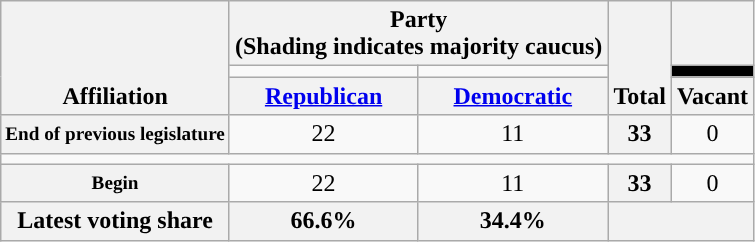<table class=wikitable style="text-align:center">
<tr style="vertical-align:bottom;">
<th rowspan=3>Affiliation</th>
<th colspan=2>Party <div>(Shading indicates majority caucus)</div></th>
<th rowspan=3>Total</th>
<th></th>
</tr>
<tr style="height:5px">
<td style="background-color:"></td>
<td style="background-color:"></td>
<td style="background-color:black"></td>
</tr>
<tr>
<th><a href='#'>Republican</a></th>
<th><a href='#'>Democratic</a></th>
<th>Vacant</th>
</tr>
<tr>
<th nowrap style="font-size:80%">End of previous legislature</th>
<td>22</td>
<td>11</td>
<th>33</th>
<td>0</td>
</tr>
<tr>
<td colspan=5></td>
</tr>
<tr>
<th nowrap style="font-size:80%">Begin</th>
<td>22</td>
<td>11</td>
<th>33</th>
<td>0</td>
</tr>
<tr>
<th>Latest voting share</th>
<th>66.6% </th>
<th>34.4%</th>
<th colspan=2></th>
</tr>
</table>
